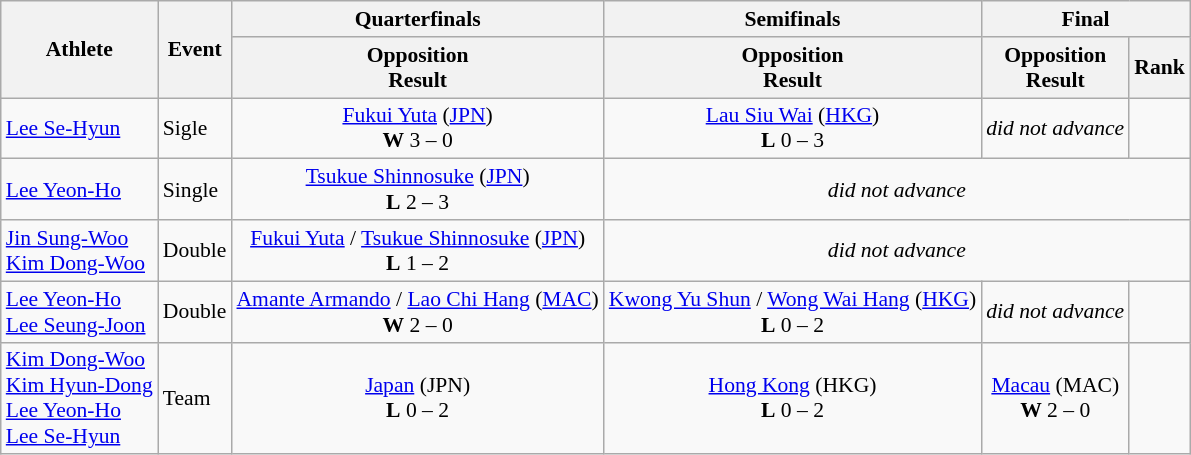<table class="wikitable" style="font-size:90%">
<tr>
<th rowspan="2">Athlete</th>
<th rowspan="2">Event</th>
<th>Quarterfinals</th>
<th>Semifinals</th>
<th colspan="2">Final</th>
</tr>
<tr>
<th>Opposition<br>Result</th>
<th>Opposition<br>Result</th>
<th>Opposition<br>Result</th>
<th>Rank</th>
</tr>
<tr>
<td><a href='#'>Lee Se-Hyun</a></td>
<td>Sigle</td>
<td align=center> <a href='#'>Fukui Yuta</a> <span>(<a href='#'>JPN</a>)</span><br><strong>W</strong> 3 – 0</td>
<td align=center> <a href='#'>Lau Siu Wai</a> <span>(<a href='#'>HKG</a>)</span><br><strong>L</strong> 0 – 3</td>
<td align=center><em>did not advance</em></td>
<td align=center></td>
</tr>
<tr>
<td><a href='#'>Lee Yeon-Ho</a></td>
<td>Single</td>
<td align=center> <a href='#'>Tsukue Shinnosuke</a> <span>(<a href='#'>JPN</a>)</span><br><strong>L</strong> 2 – 3</td>
<td align=center colspan=3><em>did not advance</em></td>
</tr>
<tr>
<td><a href='#'>Jin Sung-Woo</a><br><a href='#'>Kim Dong-Woo</a></td>
<td>Double</td>
<td align=center> <a href='#'>Fukui Yuta</a> / <a href='#'>Tsukue Shinnosuke</a> <span>(<a href='#'>JPN</a>)</span><br><strong>L</strong> 1 – 2</td>
<td align=center colspan=3><em>did not advance</em></td>
</tr>
<tr>
<td><a href='#'>Lee Yeon-Ho</a><br><a href='#'>Lee Seung-Joon</a></td>
<td>Double</td>
<td align=center> <a href='#'>Amante Armando</a> / <a href='#'>Lao Chi Hang</a> <span>(<a href='#'>MAC</a>)</span><br><strong>W</strong> 2 – 0</td>
<td align=center> <a href='#'>Kwong Yu Shun</a> / <a href='#'>Wong Wai Hang</a> <span>(<a href='#'>HKG</a>)</span><br><strong>L</strong> 0 – 2</td>
<td align=center><em>did not advance</em></td>
<td align=center></td>
</tr>
<tr>
<td><a href='#'>Kim Dong-Woo</a><br><a href='#'>Kim Hyun-Dong</a><br><a href='#'>Lee Yeon-Ho</a><br><a href='#'>Lee Se-Hyun</a></td>
<td>Team</td>
<td align=center> <a href='#'>Japan</a> <span>(JPN)</span><br><strong>L</strong> 0 – 2</td>
<td align=center> <a href='#'>Hong Kong</a> <span>(HKG)</span><br><strong>L</strong> 0 – 2</td>
<td align=center> <a href='#'>Macau</a> <span>(MAC)</span><br><strong>W</strong> 2 – 0</td>
<td align=center></td>
</tr>
</table>
